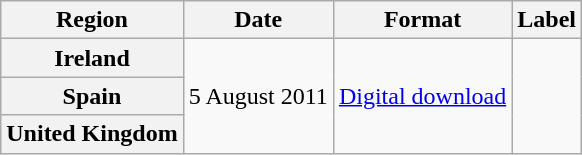<table class="wikitable plainrowheaders">
<tr>
<th>Region</th>
<th>Date</th>
<th>Format</th>
<th>Label</th>
</tr>
<tr>
<th scope="row">Ireland</th>
<td rowspan="3">5 August 2011</td>
<td rowspan="3"><a href='#'>Digital download</a></td>
<td rowspan="3"></td>
</tr>
<tr>
<th scope="row">Spain</th>
</tr>
<tr>
<th scope="row">United Kingdom</th>
</tr>
</table>
